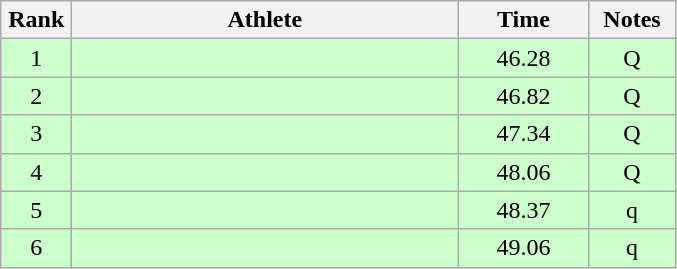<table class="wikitable" style="text-align:center">
<tr>
<th width=40>Rank</th>
<th width=250>Athlete</th>
<th width=80>Time</th>
<th width=50>Notes</th>
</tr>
<tr bgcolor=ccffcc>
<td>1</td>
<td align=left></td>
<td>46.28</td>
<td>Q</td>
</tr>
<tr bgcolor=ccffcc>
<td>2</td>
<td align=left></td>
<td>46.82</td>
<td>Q</td>
</tr>
<tr bgcolor=ccffcc>
<td>3</td>
<td align=left></td>
<td>47.34</td>
<td>Q</td>
</tr>
<tr bgcolor=ccffcc>
<td>4</td>
<td align=left></td>
<td>48.06</td>
<td>Q</td>
</tr>
<tr bgcolor=ccffcc>
<td>5</td>
<td align=left></td>
<td>48.37</td>
<td>q</td>
</tr>
<tr bgcolor=ccffcc>
<td>6</td>
<td align=left></td>
<td>49.06</td>
<td>q</td>
</tr>
</table>
